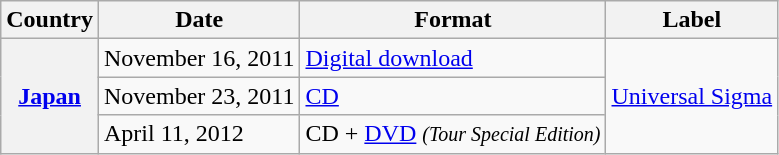<table class="wikitable plainrowheaders">
<tr>
<th scope="col">Country</th>
<th>Date</th>
<th>Format</th>
<th>Label</th>
</tr>
<tr>
<th scope="row" rowspan="3"><a href='#'>Japan</a></th>
<td>November 16, 2011</td>
<td><a href='#'>Digital download</a></td>
<td rowspan="3"><a href='#'>Universal Sigma</a></td>
</tr>
<tr>
<td>November 23, 2011</td>
<td><a href='#'>CD</a></td>
</tr>
<tr>
<td>April 11, 2012</td>
<td>CD + <a href='#'>DVD</a> <small><em>(Tour Special Edition)</em></small></td>
</tr>
</table>
